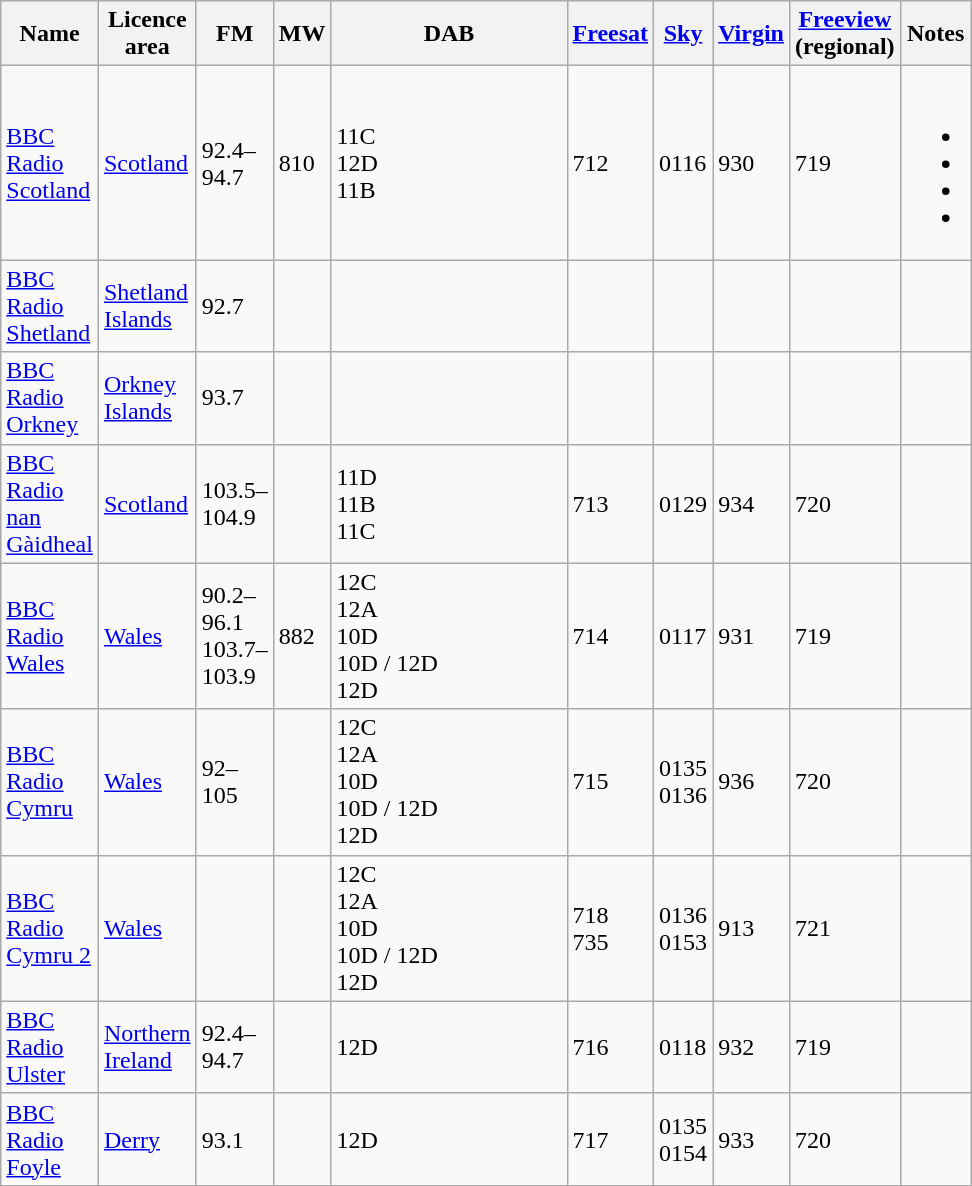<table class="wikitable sortable">
<tr>
<th width=50>Name</th>
<th width=40>Licence area</th>
<th width=40>FM</th>
<th width=20>MW</th>
<th width=150>DAB</th>
<th><a href='#'>Freesat</a></th>
<th width=30><a href='#'>Sky</a></th>
<th><a href='#'>Virgin</a></th>
<th width=60><a href='#'>Freeview</a> (regional)</th>
<th class=unsortable>Notes</th>
</tr>
<tr>
<td><a href='#'>BBC Radio Scotland</a></td>
<td><a href='#'>Scotland</a></td>
<td>92.4–94.7</td>
<td>810</td>
<td>11C <br>12D <br>11B </td>
<td>712</td>
<td>0116</td>
<td>930</td>
<td>719</td>
<td><br><ul><li></li><li></li><li></li><li></li></ul></td>
</tr>
<tr>
<td><a href='#'>BBC Radio Shetland</a></td>
<td><a href='#'>Shetland Islands</a></td>
<td>92.7</td>
<td></td>
<td></td>
<td></td>
<td></td>
<td></td>
<td></td>
<td></td>
</tr>
<tr>
<td><a href='#'>BBC Radio Orkney</a></td>
<td><a href='#'>Orkney Islands</a></td>
<td>93.7</td>
<td></td>
<td></td>
<td></td>
<td></td>
<td></td>
<td></td>
<td></td>
</tr>
<tr>
<td><a href='#'>BBC Radio nan Gàidheal</a></td>
<td><a href='#'>Scotland</a></td>
<td>103.5–104.9</td>
<td></td>
<td>11D <br>11B <br>11C </td>
<td>713</td>
<td>0129</td>
<td>934</td>
<td>720</td>
<td><br></td>
</tr>
<tr>
<td><a href='#'>BBC Radio Wales</a></td>
<td><a href='#'>Wales</a></td>
<td>90.2–96.1<br>103.7–103.9</td>
<td>882 </td>
<td>12C <br>12A <br>10D <br>10D / 12D <br>12D </td>
<td>714</td>
<td>0117</td>
<td>931</td>
<td>719</td>
<td></td>
</tr>
<tr>
<td><a href='#'>BBC Radio Cymru</a></td>
<td><a href='#'>Wales</a></td>
<td>92–105</td>
<td></td>
<td>12C <br>12A <br>10D <br>10D / 12D <br>12D </td>
<td>715</td>
<td>0135 <br>0136 </td>
<td>936</td>
<td>720</td>
<td></td>
</tr>
<tr>
<td><a href='#'>BBC Radio Cymru 2</a></td>
<td><a href='#'>Wales</a></td>
<td></td>
<td></td>
<td>12C <br>12A <br>10D <br>10D / 12D <br>12D </td>
<td>718 <br>735 </td>
<td>0136 <br>0153 </td>
<td>913</td>
<td>721</td>
<td><br></td>
</tr>
<tr>
<td><a href='#'>BBC Radio Ulster</a></td>
<td><a href='#'>Northern Ireland</a></td>
<td>92.4–94.7</td>
<td></td>
<td>12D</td>
<td>716</td>
<td>0118</td>
<td>932</td>
<td>719</td>
<td></td>
</tr>
<tr>
<td><a href='#'>BBC Radio Foyle</a></td>
<td><a href='#'>Derry</a></td>
<td>93.1</td>
<td></td>
<td>12D</td>
<td>717</td>
<td>0135 <br>0154 </td>
<td>933</td>
<td>720</td>
<td></td>
</tr>
</table>
